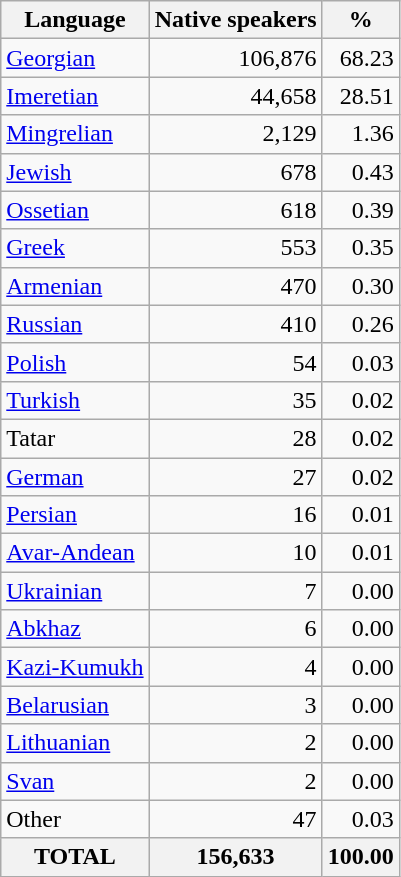<table class="wikitable sortable">
<tr>
<th>Language</th>
<th>Native speakers</th>
<th>%</th>
</tr>
<tr>
<td><a href='#'>Georgian</a></td>
<td align="right">106,876</td>
<td align="right">68.23</td>
</tr>
<tr>
<td><a href='#'>Imeretian</a></td>
<td align="right">44,658</td>
<td align="right">28.51</td>
</tr>
<tr>
<td><a href='#'>Mingrelian</a></td>
<td align="right">2,129</td>
<td align="right">1.36</td>
</tr>
<tr>
<td><a href='#'>Jewish</a></td>
<td align="right">678</td>
<td align="right">0.43</td>
</tr>
<tr>
<td><a href='#'>Ossetian</a></td>
<td align="right">618</td>
<td align="right">0.39</td>
</tr>
<tr>
<td><a href='#'>Greek</a></td>
<td align="right">553</td>
<td align="right">0.35</td>
</tr>
<tr>
<td><a href='#'>Armenian</a></td>
<td align="right">470</td>
<td align="right">0.30</td>
</tr>
<tr>
<td><a href='#'>Russian</a></td>
<td align="right">410</td>
<td align="right">0.26</td>
</tr>
<tr>
<td><a href='#'>Polish</a></td>
<td align="right">54</td>
<td align="right">0.03</td>
</tr>
<tr>
<td><a href='#'>Turkish</a></td>
<td align="right">35</td>
<td align="right">0.02</td>
</tr>
<tr>
<td>Tatar</td>
<td align="right">28</td>
<td align="right">0.02</td>
</tr>
<tr>
<td><a href='#'>German</a></td>
<td align="right">27</td>
<td align="right">0.02</td>
</tr>
<tr>
<td><a href='#'>Persian</a></td>
<td align="right">16</td>
<td align="right">0.01</td>
</tr>
<tr>
<td><a href='#'>Avar-Andean</a></td>
<td align="right">10</td>
<td align="right">0.01</td>
</tr>
<tr>
<td><a href='#'>Ukrainian</a></td>
<td align="right">7</td>
<td align="right">0.00</td>
</tr>
<tr>
<td><a href='#'>Abkhaz</a></td>
<td align="right">6</td>
<td align="right">0.00</td>
</tr>
<tr>
<td><a href='#'>Kazi-Kumukh</a></td>
<td align="right">4</td>
<td align="right">0.00</td>
</tr>
<tr>
<td><a href='#'>Belarusian</a></td>
<td align="right">3</td>
<td align="right">0.00</td>
</tr>
<tr>
<td><a href='#'>Lithuanian</a></td>
<td align="right">2</td>
<td align="right">0.00</td>
</tr>
<tr>
<td><a href='#'>Svan</a></td>
<td align="right">2</td>
<td align="right">0.00</td>
</tr>
<tr>
<td>Other</td>
<td align="right">47</td>
<td align="right">0.03</td>
</tr>
<tr>
<th>TOTAL</th>
<th>156,633</th>
<th>100.00</th>
</tr>
</table>
